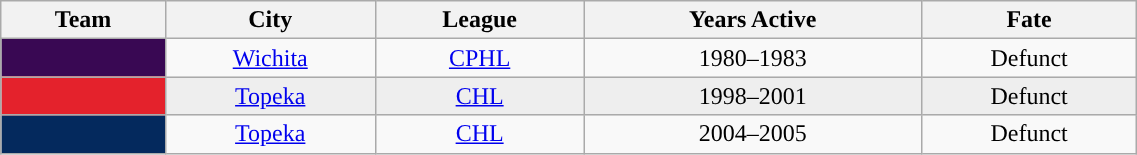<table class="wikitable sortable" width="60%">
<tr>
<th>Team</th>
<th>City</th>
<th>League</th>
<th>Years Active</th>
<th>Fate</th>
</tr>
<tr align=center>
<td style="color:white; background:#390853; "><strong><a href='#'></a></strong></td>
<td><a href='#'>Wichita</a></td>
<td><a href='#'>CPHL</a></td>
<td>1980–1983</td>
<td>Defunct</td>
</tr>
<tr align=center bgcolor=eeeeee>
<td style="color:white; background:#e4222c; "><strong><a href='#'></a></strong></td>
<td><a href='#'>Topeka</a></td>
<td><a href='#'>CHL</a></td>
<td>1998–2001</td>
<td>Defunct</td>
</tr>
<tr align=center>
<td style="color:white; background:#04295d; "><strong><a href='#'></a></strong></td>
<td><a href='#'>Topeka</a></td>
<td><a href='#'>CHL</a></td>
<td>2004–2005</td>
<td>Defunct</td>
</tr>
</table>
